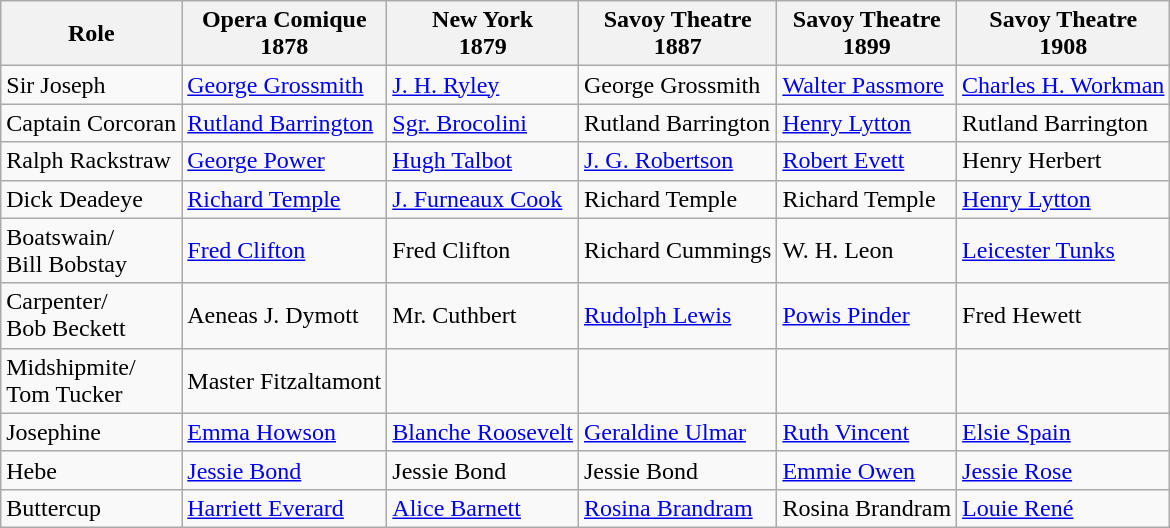<table Class="wikitable">
<tr>
<th>Role</th>
<th>Opera Comique<br>1878</th>
<th>New York<br>1879</th>
<th>Savoy Theatre<br>1887</th>
<th>Savoy Theatre<br>1899</th>
<th>Savoy Theatre<br>1908</th>
</tr>
<tr>
<td>Sir Joseph</td>
<td><a href='#'>George Grossmith</a></td>
<td><a href='#'>J. H. Ryley</a></td>
<td>George Grossmith</td>
<td><a href='#'>Walter Passmore</a></td>
<td><a href='#'>Charles H. Workman</a></td>
</tr>
<tr>
<td>Captain Corcoran</td>
<td><a href='#'>Rutland Barrington</a></td>
<td><a href='#'>Sgr. Brocolini</a></td>
<td>Rutland Barrington</td>
<td><a href='#'>Henry Lytton</a></td>
<td>Rutland Barrington</td>
</tr>
<tr>
<td>Ralph Rackstraw</td>
<td><a href='#'>George Power</a></td>
<td><a href='#'>Hugh Talbot</a></td>
<td><a href='#'>J. G. Robertson</a></td>
<td><a href='#'>Robert Evett</a></td>
<td>Henry Herbert</td>
</tr>
<tr>
<td>Dick Deadeye</td>
<td><a href='#'>Richard Temple</a></td>
<td><a href='#'>J. Furneaux Cook</a></td>
<td>Richard Temple</td>
<td>Richard Temple</td>
<td><a href='#'>Henry Lytton</a></td>
</tr>
<tr>
<td>Boatswain/<br>Bill Bobstay</td>
<td><a href='#'>Fred Clifton</a></td>
<td>Fred Clifton</td>
<td>Richard Cummings</td>
<td>W. H. Leon</td>
<td><a href='#'>Leicester Tunks</a></td>
</tr>
<tr>
<td>Carpenter/<br>Bob Beckett</td>
<td>Aeneas J. Dymott</td>
<td>Mr. Cuthbert</td>
<td><a href='#'>Rudolph Lewis</a></td>
<td><a href='#'>Powis Pinder</a></td>
<td>Fred Hewett</td>
</tr>
<tr>
<td>Midshipmite/<br>Tom Tucker</td>
<td>Master Fitzaltamont</td>
<td></td>
<td></td>
<td></td>
<td></td>
</tr>
<tr>
<td>Josephine</td>
<td><a href='#'>Emma Howson</a></td>
<td><a href='#'>Blanche Roosevelt</a></td>
<td><a href='#'>Geraldine Ulmar</a></td>
<td><a href='#'>Ruth Vincent</a></td>
<td><a href='#'>Elsie Spain</a></td>
</tr>
<tr>
<td>Hebe</td>
<td><a href='#'>Jessie Bond</a></td>
<td>Jessie Bond</td>
<td>Jessie Bond</td>
<td><a href='#'>Emmie Owen</a></td>
<td><a href='#'>Jessie Rose</a></td>
</tr>
<tr>
<td>Buttercup</td>
<td><a href='#'>Harriett Everard</a></td>
<td><a href='#'>Alice Barnett</a></td>
<td><a href='#'>Rosina Brandram</a></td>
<td>Rosina Brandram</td>
<td><a href='#'>Louie René</a></td>
</tr>
</table>
